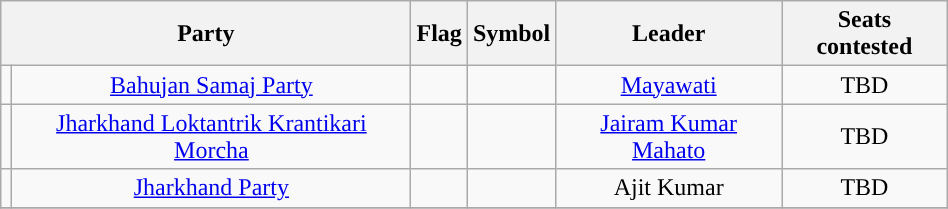<table class="wikitable" width="50%" style="text-align:center;">
<tr>
<th colspan="2">Party</th>
<th>Flag</th>
<th>Symbol</th>
<th>Leader</th>
<th>Seats contested</th>
</tr>
<tr>
<td></td>
<td><a href='#'>Bahujan Samaj Party</a></td>
<td></td>
<td></td>
<td><a href='#'>Mayawati</a></td>
<td>TBD</td>
</tr>
<tr>
<td></td>
<td><a href='#'>Jharkhand Loktantrik Krantikari Morcha</a></td>
<td></td>
<td></td>
<td><a href='#'>Jairam Kumar Mahato</a></td>
<td>TBD</td>
</tr>
<tr>
<td></td>
<td><a href='#'>Jharkhand Party</a></td>
<td></td>
<td></td>
<td>Ajit Kumar</td>
<td>TBD</td>
</tr>
<tr>
</tr>
</table>
